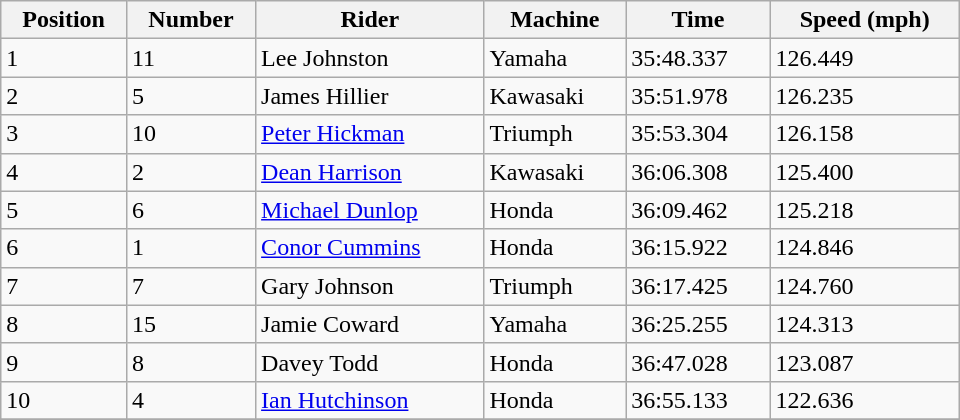<table class="wikitable" style=width:40em;margin-bottom:0;">
<tr>
<th scope="col">Position</th>
<th scope="col">Number</th>
<th scope="col">Rider</th>
<th scope="col">Machine</th>
<th scope="col">Time</th>
<th scope="col">Speed (mph)</th>
</tr>
<tr>
<td>1</td>
<td>11</td>
<td> Lee Johnston</td>
<td>Yamaha</td>
<td>35:48.337</td>
<td>126.449</td>
</tr>
<tr>
<td>2</td>
<td>5</td>
<td> James Hillier</td>
<td>Kawasaki</td>
<td>35:51.978</td>
<td>126.235</td>
</tr>
<tr>
<td>3</td>
<td>10</td>
<td> <a href='#'>Peter Hickman</a></td>
<td>Triumph</td>
<td>35:53.304</td>
<td>126.158</td>
</tr>
<tr>
<td>4</td>
<td>2</td>
<td> <a href='#'>Dean Harrison</a></td>
<td>Kawasaki</td>
<td>36:06.308</td>
<td>125.400</td>
</tr>
<tr>
<td>5</td>
<td>6</td>
<td> <a href='#'>Michael Dunlop</a></td>
<td>Honda</td>
<td>36:09.462</td>
<td>125.218</td>
</tr>
<tr>
<td>6</td>
<td>1</td>
<td> <a href='#'>Conor Cummins</a></td>
<td>Honda</td>
<td>36:15.922</td>
<td>124.846</td>
</tr>
<tr>
<td>7</td>
<td>7</td>
<td> Gary Johnson</td>
<td>Triumph</td>
<td>36:17.425</td>
<td>124.760</td>
</tr>
<tr>
<td>8</td>
<td>15</td>
<td> Jamie Coward</td>
<td>Yamaha</td>
<td>36:25.255</td>
<td>124.313</td>
</tr>
<tr>
<td>9</td>
<td>8</td>
<td> Davey Todd</td>
<td>Honda</td>
<td>36:47.028</td>
<td>123.087</td>
</tr>
<tr>
<td>10</td>
<td>4</td>
<td> <a href='#'>Ian Hutchinson</a></td>
<td>Honda</td>
<td>36:55.133</td>
<td>122.636</td>
</tr>
<tr>
</tr>
</table>
